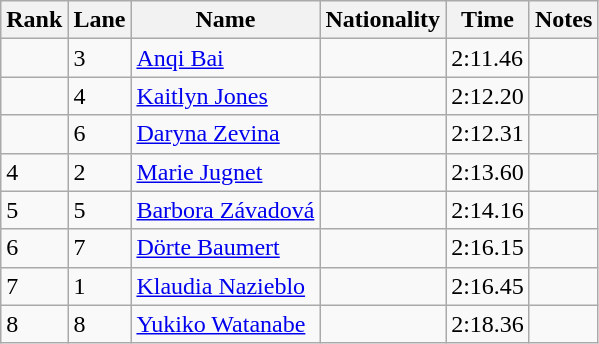<table class="wikitable">
<tr>
<th>Rank</th>
<th>Lane</th>
<th>Name</th>
<th>Nationality</th>
<th>Time</th>
<th>Notes</th>
</tr>
<tr>
<td></td>
<td>3</td>
<td><a href='#'>Anqi Bai</a></td>
<td></td>
<td>2:11.46</td>
<td></td>
</tr>
<tr>
<td></td>
<td>4</td>
<td><a href='#'>Kaitlyn Jones</a></td>
<td></td>
<td>2:12.20</td>
<td></td>
</tr>
<tr>
<td></td>
<td>6</td>
<td><a href='#'>Daryna Zevina</a></td>
<td></td>
<td>2:12.31</td>
<td></td>
</tr>
<tr>
<td>4</td>
<td>2</td>
<td><a href='#'>Marie Jugnet</a></td>
<td></td>
<td>2:13.60</td>
<td></td>
</tr>
<tr>
<td>5</td>
<td>5</td>
<td><a href='#'>Barbora Závadová</a></td>
<td></td>
<td>2:14.16</td>
<td></td>
</tr>
<tr>
<td>6</td>
<td>7</td>
<td><a href='#'>Dörte Baumert</a></td>
<td></td>
<td>2:16.15</td>
<td></td>
</tr>
<tr>
<td>7</td>
<td>1</td>
<td><a href='#'>Klaudia Nazieblo</a></td>
<td></td>
<td>2:16.45</td>
<td></td>
</tr>
<tr>
<td>8</td>
<td>8</td>
<td><a href='#'>Yukiko Watanabe</a></td>
<td></td>
<td>2:18.36</td>
<td></td>
</tr>
</table>
